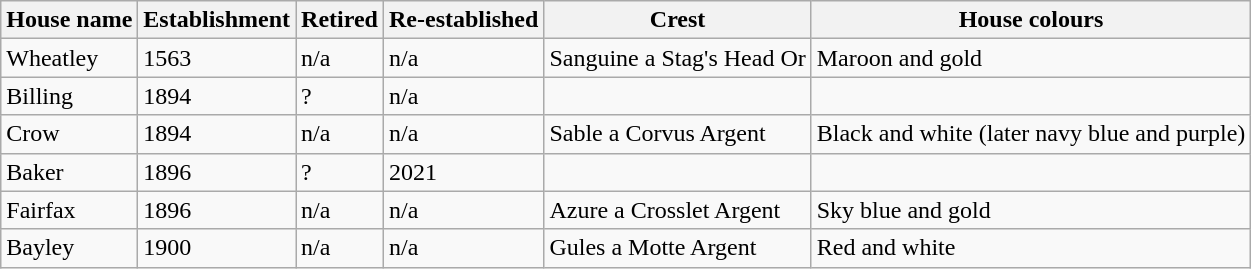<table class="wikitable" border="1">
<tr>
<th>House name</th>
<th>Establishment</th>
<th>Retired</th>
<th>Re-established</th>
<th>Crest</th>
<th>House colours</th>
</tr>
<tr>
<td>Wheatley</td>
<td>1563</td>
<td>n/a</td>
<td>n/a</td>
<td>Sanguine a Stag's Head Or</td>
<td>Maroon and gold</td>
</tr>
<tr>
<td>Billing</td>
<td>1894</td>
<td>?</td>
<td>n/a</td>
<td></td>
<td></td>
</tr>
<tr>
<td>Crow</td>
<td>1894</td>
<td>n/a</td>
<td>n/a</td>
<td>Sable a Corvus Argent</td>
<td>Black and white (later navy blue and purple)</td>
</tr>
<tr>
<td>Baker</td>
<td>1896</td>
<td>?</td>
<td>2021</td>
<td></td>
<td></td>
</tr>
<tr>
<td>Fairfax</td>
<td>1896</td>
<td>n/a</td>
<td>n/a</td>
<td>Azure a Crosslet Argent</td>
<td>Sky blue and gold</td>
</tr>
<tr>
<td>Bayley</td>
<td>1900</td>
<td>n/a</td>
<td>n/a</td>
<td>Gules a Motte Argent</td>
<td>Red and white</td>
</tr>
</table>
